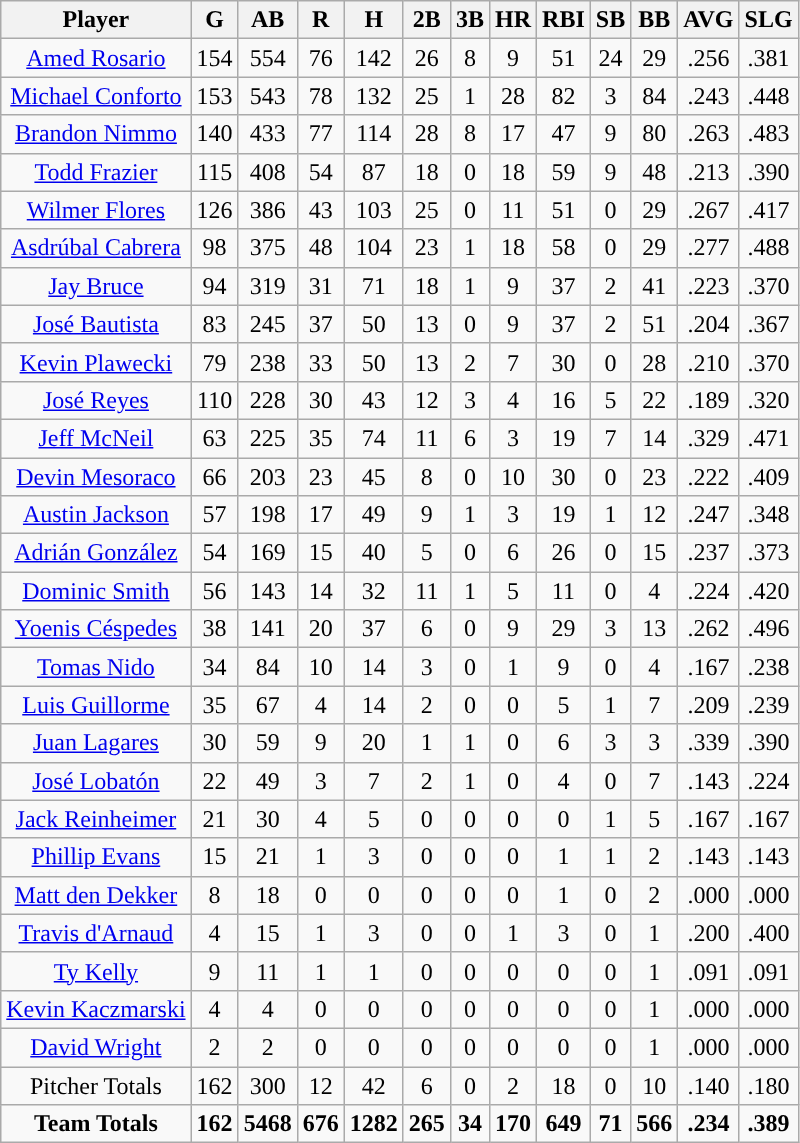<table class=wikitable style="text-align:center">
<tr>
<th>Player</th>
<th>G</th>
<th>AB</th>
<th>R</th>
<th>H</th>
<th>2B</th>
<th>3B</th>
<th>HR</th>
<th>RBI</th>
<th>SB</th>
<th>BB</th>
<th>AVG</th>
<th>SLG</th>
</tr>
<tr>
<td><a href='#'>Amed Rosario</a></td>
<td>154</td>
<td>554</td>
<td>76</td>
<td>142</td>
<td>26</td>
<td>8</td>
<td>9</td>
<td>51</td>
<td>24</td>
<td>29</td>
<td>.256</td>
<td>.381</td>
</tr>
<tr>
<td><a href='#'>Michael Conforto</a></td>
<td>153</td>
<td>543</td>
<td>78</td>
<td>132</td>
<td>25</td>
<td>1</td>
<td>28</td>
<td>82</td>
<td>3</td>
<td>84</td>
<td>.243</td>
<td>.448</td>
</tr>
<tr>
<td><a href='#'>Brandon Nimmo</a></td>
<td>140</td>
<td>433</td>
<td>77</td>
<td>114</td>
<td>28</td>
<td>8</td>
<td>17</td>
<td>47</td>
<td>9</td>
<td>80</td>
<td>.263</td>
<td>.483</td>
</tr>
<tr>
<td><a href='#'>Todd Frazier</a></td>
<td>115</td>
<td>408</td>
<td>54</td>
<td>87</td>
<td>18</td>
<td>0</td>
<td>18</td>
<td>59</td>
<td>9</td>
<td>48</td>
<td>.213</td>
<td>.390</td>
</tr>
<tr>
<td><a href='#'>Wilmer Flores</a></td>
<td>126</td>
<td>386</td>
<td>43</td>
<td>103</td>
<td>25</td>
<td>0</td>
<td>11</td>
<td>51</td>
<td>0</td>
<td>29</td>
<td>.267</td>
<td>.417</td>
</tr>
<tr>
<td><a href='#'>Asdrúbal Cabrera</a></td>
<td>98</td>
<td>375</td>
<td>48</td>
<td>104</td>
<td>23</td>
<td>1</td>
<td>18</td>
<td>58</td>
<td>0</td>
<td>29</td>
<td>.277</td>
<td>.488</td>
</tr>
<tr>
<td><a href='#'>Jay Bruce</a></td>
<td>94</td>
<td>319</td>
<td>31</td>
<td>71</td>
<td>18</td>
<td>1</td>
<td>9</td>
<td>37</td>
<td>2</td>
<td>41</td>
<td>.223</td>
<td>.370</td>
</tr>
<tr>
<td><a href='#'>José Bautista</a></td>
<td>83</td>
<td>245</td>
<td>37</td>
<td>50</td>
<td>13</td>
<td>0</td>
<td>9</td>
<td>37</td>
<td>2</td>
<td>51</td>
<td>.204</td>
<td>.367</td>
</tr>
<tr>
<td><a href='#'>Kevin Plawecki</a></td>
<td>79</td>
<td>238</td>
<td>33</td>
<td>50</td>
<td>13</td>
<td>2</td>
<td>7</td>
<td>30</td>
<td>0</td>
<td>28</td>
<td>.210</td>
<td>.370</td>
</tr>
<tr>
<td><a href='#'>José Reyes</a></td>
<td>110</td>
<td>228</td>
<td>30</td>
<td>43</td>
<td>12</td>
<td>3</td>
<td>4</td>
<td>16</td>
<td>5</td>
<td>22</td>
<td>.189</td>
<td>.320</td>
</tr>
<tr>
<td><a href='#'>Jeff McNeil</a></td>
<td>63</td>
<td>225</td>
<td>35</td>
<td>74</td>
<td>11</td>
<td>6</td>
<td>3</td>
<td>19</td>
<td>7</td>
<td>14</td>
<td>.329</td>
<td>.471</td>
</tr>
<tr>
<td><a href='#'>Devin Mesoraco</a></td>
<td>66</td>
<td>203</td>
<td>23</td>
<td>45</td>
<td>8</td>
<td>0</td>
<td>10</td>
<td>30</td>
<td>0</td>
<td>23</td>
<td>.222</td>
<td>.409</td>
</tr>
<tr>
<td><a href='#'>Austin Jackson</a></td>
<td>57</td>
<td>198</td>
<td>17</td>
<td>49</td>
<td>9</td>
<td>1</td>
<td>3</td>
<td>19</td>
<td>1</td>
<td>12</td>
<td>.247</td>
<td>.348</td>
</tr>
<tr>
<td><a href='#'>Adrián González</a></td>
<td>54</td>
<td>169</td>
<td>15</td>
<td>40</td>
<td>5</td>
<td>0</td>
<td>6</td>
<td>26</td>
<td>0</td>
<td>15</td>
<td>.237</td>
<td>.373</td>
</tr>
<tr>
<td><a href='#'>Dominic Smith</a></td>
<td>56</td>
<td>143</td>
<td>14</td>
<td>32</td>
<td>11</td>
<td>1</td>
<td>5</td>
<td>11</td>
<td>0</td>
<td>4</td>
<td>.224</td>
<td>.420</td>
</tr>
<tr>
<td><a href='#'>Yoenis Céspedes</a></td>
<td>38</td>
<td>141</td>
<td>20</td>
<td>37</td>
<td>6</td>
<td>0</td>
<td>9</td>
<td>29</td>
<td>3</td>
<td>13</td>
<td>.262</td>
<td>.496</td>
</tr>
<tr>
<td><a href='#'>Tomas Nido</a></td>
<td>34</td>
<td>84</td>
<td>10</td>
<td>14</td>
<td>3</td>
<td>0</td>
<td>1</td>
<td>9</td>
<td>0</td>
<td>4</td>
<td>.167</td>
<td>.238</td>
</tr>
<tr>
<td><a href='#'>Luis Guillorme</a></td>
<td>35</td>
<td>67</td>
<td>4</td>
<td>14</td>
<td>2</td>
<td>0</td>
<td>0</td>
<td>5</td>
<td>1</td>
<td>7</td>
<td>.209</td>
<td>.239</td>
</tr>
<tr>
<td><a href='#'>Juan Lagares</a></td>
<td>30</td>
<td>59</td>
<td>9</td>
<td>20</td>
<td>1</td>
<td>1</td>
<td>0</td>
<td>6</td>
<td>3</td>
<td>3</td>
<td>.339</td>
<td>.390</td>
</tr>
<tr>
<td><a href='#'>José Lobatón</a></td>
<td>22</td>
<td>49</td>
<td>3</td>
<td>7</td>
<td>2</td>
<td>1</td>
<td>0</td>
<td>4</td>
<td>0</td>
<td>7</td>
<td>.143</td>
<td>.224</td>
</tr>
<tr>
<td><a href='#'>Jack Reinheimer</a></td>
<td>21</td>
<td>30</td>
<td>4</td>
<td>5</td>
<td>0</td>
<td>0</td>
<td>0</td>
<td>0</td>
<td>1</td>
<td>5</td>
<td>.167</td>
<td>.167</td>
</tr>
<tr>
<td><a href='#'>Phillip Evans</a></td>
<td>15</td>
<td>21</td>
<td>1</td>
<td>3</td>
<td>0</td>
<td>0</td>
<td>0</td>
<td>1</td>
<td>1</td>
<td>2</td>
<td>.143</td>
<td>.143</td>
</tr>
<tr>
<td><a href='#'>Matt den Dekker</a></td>
<td>8</td>
<td>18</td>
<td>0</td>
<td>0</td>
<td>0</td>
<td>0</td>
<td>0</td>
<td>1</td>
<td>0</td>
<td>2</td>
<td>.000</td>
<td>.000</td>
</tr>
<tr>
<td><a href='#'>Travis d'Arnaud</a></td>
<td>4</td>
<td>15</td>
<td>1</td>
<td>3</td>
<td>0</td>
<td>0</td>
<td>1</td>
<td>3</td>
<td>0</td>
<td>1</td>
<td>.200</td>
<td>.400</td>
</tr>
<tr>
<td><a href='#'>Ty Kelly</a></td>
<td>9</td>
<td>11</td>
<td>1</td>
<td>1</td>
<td>0</td>
<td>0</td>
<td>0</td>
<td>0</td>
<td>0</td>
<td>1</td>
<td>.091</td>
<td>.091</td>
</tr>
<tr>
<td><a href='#'>Kevin Kaczmarski</a></td>
<td>4</td>
<td>4</td>
<td>0</td>
<td>0</td>
<td>0</td>
<td>0</td>
<td>0</td>
<td>0</td>
<td>0</td>
<td>1</td>
<td>.000</td>
<td>.000</td>
</tr>
<tr>
<td><a href='#'>David Wright</a></td>
<td>2</td>
<td>2</td>
<td>0</td>
<td>0</td>
<td>0</td>
<td>0</td>
<td>0</td>
<td>0</td>
<td>0</td>
<td>1</td>
<td>.000</td>
<td>.000</td>
</tr>
<tr>
<td>Pitcher Totals</td>
<td>162</td>
<td>300</td>
<td>12</td>
<td>42</td>
<td>6</td>
<td>0</td>
<td>2</td>
<td>18</td>
<td>0</td>
<td>10</td>
<td>.140</td>
<td>.180</td>
</tr>
<tr>
<td><strong>Team Totals</strong></td>
<td><strong>162</strong></td>
<td><strong>5468</strong></td>
<td><strong>676</strong></td>
<td><strong>1282</strong></td>
<td><strong>265</strong></td>
<td><strong>34</strong></td>
<td><strong>170</strong></td>
<td><strong>649</strong></td>
<td><strong>71</strong></td>
<td><strong>566</strong></td>
<td><strong>.234</strong></td>
<td><strong>.389</strong></td>
</tr>
</table>
